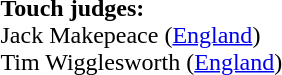<table style="width:100%">
<tr>
<td><br><strong>Touch judges:</strong>
<br>Jack Makepeace (<a href='#'>England</a>)
<br>Tim Wigglesworth (<a href='#'>England</a>)</td>
</tr>
</table>
